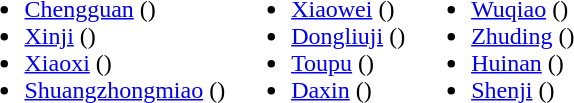<table>
<tr>
<td valign="top"><br><ul><li><a href='#'>Chengguan</a> ()</li><li><a href='#'>Xinji</a> ()</li><li><a href='#'>Xiaoxi</a> ()</li><li><a href='#'>Shuangzhongmiao</a> ()</li></ul></td>
<td valign="top"><br><ul><li><a href='#'>Xiaowei</a> ()</li><li><a href='#'>Dongliuji</a> ()</li><li><a href='#'>Toupu</a> ()</li><li><a href='#'>Daxin</a> ()</li></ul></td>
<td valign="top"><br><ul><li><a href='#'>Wuqiao</a> ()</li><li><a href='#'>Zhuding</a> ()</li><li><a href='#'>Huinan</a> ()</li><li><a href='#'>Shenji</a> ()</li></ul></td>
</tr>
</table>
